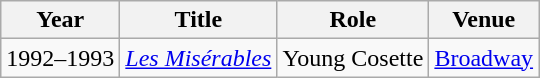<table class="wikitable">
<tr>
<th>Year</th>
<th>Title</th>
<th>Role</th>
<th>Venue</th>
</tr>
<tr>
<td>1992–1993</td>
<td><em><a href='#'>Les Misérables</a></em></td>
<td>Young Cosette</td>
<td><a href='#'>Broadway</a></td>
</tr>
</table>
